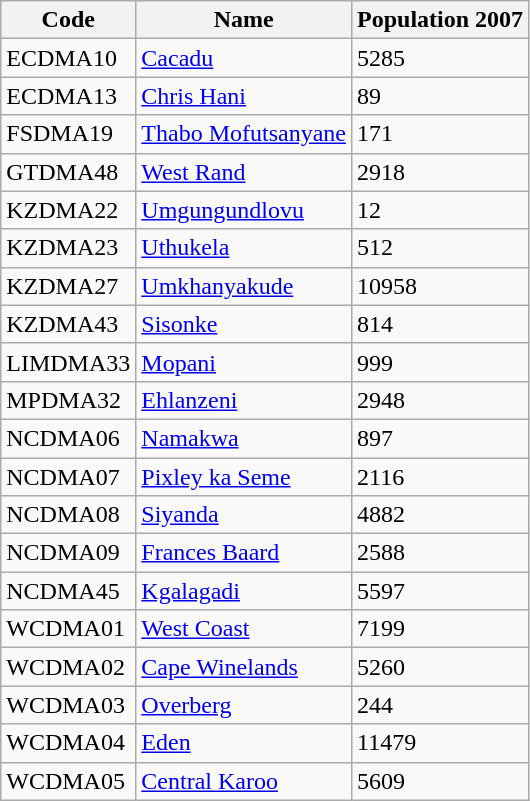<table class="wikitable sortable">
<tr>
<th>Code</th>
<th>Name</th>
<th>Population 2007</th>
</tr>
<tr ->
<td>ECDMA10</td>
<td><a href='#'>Cacadu</a></td>
<td>5285</td>
</tr>
<tr ->
<td>ECDMA13</td>
<td><a href='#'>Chris Hani</a></td>
<td>89</td>
</tr>
<tr ->
<td>FSDMA19</td>
<td><a href='#'>Thabo Mofutsanyane</a></td>
<td>171</td>
</tr>
<tr ->
<td>GTDMA48</td>
<td><a href='#'>West Rand</a></td>
<td>2918</td>
</tr>
<tr ->
<td>KZDMA22</td>
<td><a href='#'>Umgungundlovu</a></td>
<td>12</td>
</tr>
<tr ->
<td>KZDMA23</td>
<td><a href='#'>Uthukela</a></td>
<td>512</td>
</tr>
<tr ->
<td>KZDMA27</td>
<td><a href='#'>Umkhanyakude</a></td>
<td>10958</td>
</tr>
<tr ->
<td>KZDMA43</td>
<td><a href='#'>Sisonke</a></td>
<td>814</td>
</tr>
<tr ->
<td>LIMDMA33</td>
<td><a href='#'>Mopani</a></td>
<td>999</td>
</tr>
<tr ->
<td>MPDMA32</td>
<td><a href='#'>Ehlanzeni</a></td>
<td>2948</td>
</tr>
<tr ->
<td>NCDMA06</td>
<td><a href='#'>Namakwa</a></td>
<td>897</td>
</tr>
<tr ->
<td>NCDMA07</td>
<td><a href='#'>Pixley ka Seme</a></td>
<td>2116</td>
</tr>
<tr ->
<td>NCDMA08</td>
<td><a href='#'>Siyanda</a></td>
<td>4882</td>
</tr>
<tr ->
<td>NCDMA09</td>
<td><a href='#'>Frances Baard</a></td>
<td>2588</td>
</tr>
<tr ->
<td>NCDMA45</td>
<td><a href='#'>Kgalagadi</a></td>
<td>5597</td>
</tr>
<tr ->
<td>WCDMA01</td>
<td><a href='#'>West Coast</a></td>
<td>7199</td>
</tr>
<tr ->
<td>WCDMA02</td>
<td><a href='#'>Cape Winelands</a></td>
<td>5260</td>
</tr>
<tr ->
<td>WCDMA03</td>
<td><a href='#'>Overberg</a></td>
<td>244</td>
</tr>
<tr ->
<td>WCDMA04</td>
<td><a href='#'>Eden</a></td>
<td>11479</td>
</tr>
<tr ->
<td>WCDMA05</td>
<td><a href='#'>Central Karoo</a></td>
<td>5609</td>
</tr>
</table>
